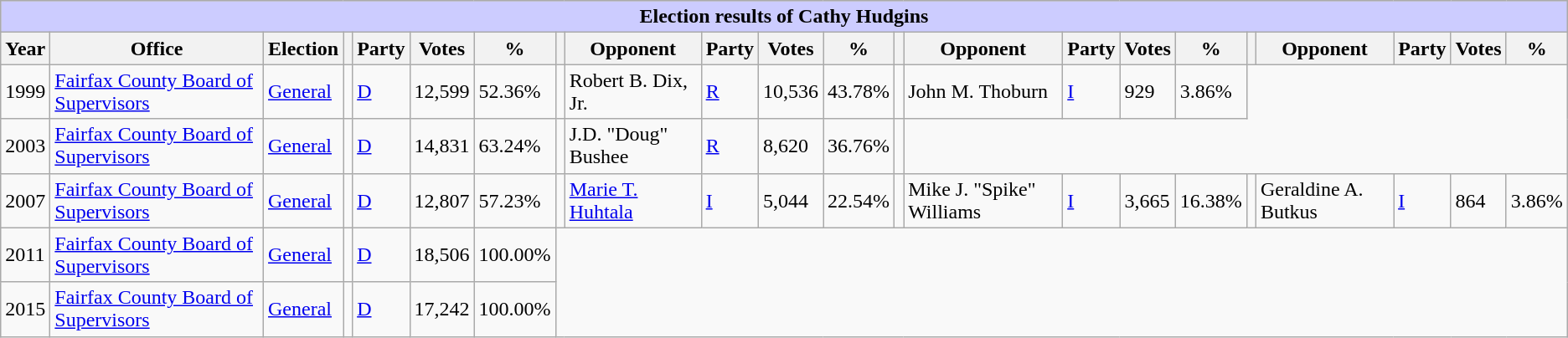<table class="wikitable collapsible" |state=collapse |>
<tr bgcolor=#cccccc>
<th colspan=22 style="background: #ccccff;">Election results of Cathy Hudgins</th>
</tr>
<tr>
<th>Year</th>
<th>Office</th>
<th>Election</th>
<th></th>
<th>Party</th>
<th>Votes</th>
<th>%</th>
<th></th>
<th>Opponent</th>
<th>Party</th>
<th>Votes</th>
<th>%</th>
<th></th>
<th>Opponent</th>
<th>Party</th>
<th>Votes</th>
<th>%</th>
<th></th>
<th>Opponent</th>
<th>Party</th>
<th>Votes</th>
<th>%</th>
</tr>
<tr>
<td>1999</td>
<td><a href='#'>Fairfax County Board of Supervisors</a></td>
<td><a href='#'>General</a></td>
<td></td>
<td><a href='#'>D</a></td>
<td>12,599</td>
<td>52.36%</td>
<td></td>
<td>Robert B. Dix, Jr.</td>
<td><a href='#'>R</a></td>
<td>10,536</td>
<td>43.78%</td>
<td></td>
<td>John M. Thoburn</td>
<td><a href='#'>I</a></td>
<td>929</td>
<td>3.86%</td>
</tr>
<tr>
<td>2003</td>
<td><a href='#'>Fairfax County Board of Supervisors</a></td>
<td><a href='#'>General</a></td>
<td></td>
<td><a href='#'>D</a></td>
<td>14,831</td>
<td>63.24%</td>
<td></td>
<td>J.D. "Doug" Bushee</td>
<td><a href='#'>R</a></td>
<td>8,620</td>
<td>36.76%</td>
<td></td>
</tr>
<tr>
<td>2007</td>
<td><a href='#'>Fairfax County Board of Supervisors</a></td>
<td><a href='#'>General</a></td>
<td></td>
<td><a href='#'>D</a></td>
<td>12,807</td>
<td>57.23%</td>
<td></td>
<td><a href='#'>Marie T. Huhtala</a></td>
<td><a href='#'>I</a></td>
<td>5,044</td>
<td>22.54%</td>
<td></td>
<td>Mike J. "Spike" Williams</td>
<td><a href='#'>I</a></td>
<td>3,665</td>
<td>16.38%</td>
<td></td>
<td>Geraldine A. Butkus</td>
<td><a href='#'>I</a></td>
<td>864</td>
<td>3.86%</td>
</tr>
<tr>
<td>2011</td>
<td><a href='#'>Fairfax County Board of Supervisors</a></td>
<td><a href='#'>General</a></td>
<td></td>
<td><a href='#'>D</a></td>
<td>18,506</td>
<td>100.00%</td>
</tr>
<tr>
<td>2015</td>
<td><a href='#'>Fairfax County Board of Supervisors</a></td>
<td><a href='#'>General</a></td>
<td></td>
<td><a href='#'>D</a></td>
<td>17,242</td>
<td>100.00%</td>
</tr>
</table>
